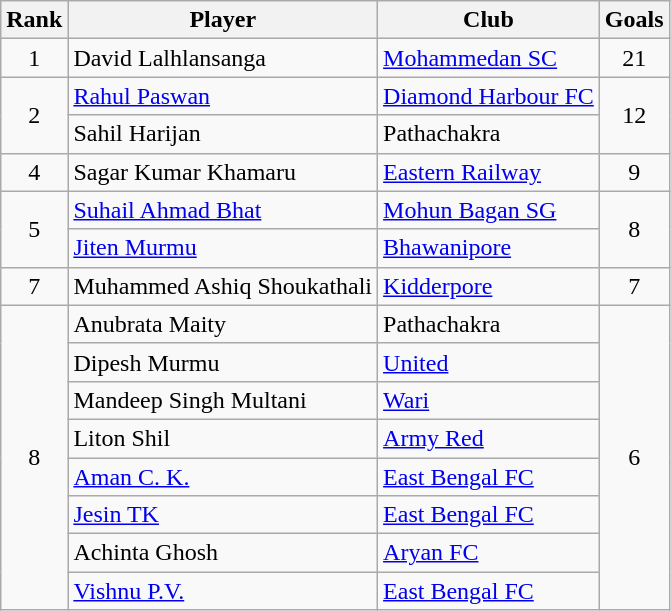<table class="wikitable" style="text-align:"center">
<tr>
<th>Rank</th>
<th>Player</th>
<th>Club</th>
<th>Goals</th>
</tr>
<tr>
<td rowspan="1" align="center">1</td>
<td align="left"> David Lalhlansanga</td>
<td align="left"><a href='#'>Mohammedan SC</a></td>
<td rowspan="1" align="center">21</td>
</tr>
<tr>
<td rowspan="2" align="center">2</td>
<td align="left"> <a href='#'>Rahul Paswan</a></td>
<td align="left"><a href='#'>Diamond Harbour FC</a></td>
<td rowspan="2" align="center">12</td>
</tr>
<tr>
<td align="left"> Sahil Harijan</td>
<td align="left">Pathachakra</td>
</tr>
<tr>
<td align="center">4</td>
<td align="left"> Sagar Kumar Khamaru</td>
<td align="left"><a href='#'>Eastern Railway</a></td>
<td align="center">9</td>
</tr>
<tr>
<td rowspan="2" align="center">5</td>
<td align="left"> <a href='#'>Suhail Ahmad Bhat</a></td>
<td align="left"><a href='#'>Mohun Bagan SG</a></td>
<td rowspan="2" align="center">8</td>
</tr>
<tr>
<td align="left"> <a href='#'>Jiten Murmu</a></td>
<td align="left"><a href='#'>Bhawanipore</a></td>
</tr>
<tr>
<td align="center">7</td>
<td align="left"> Muhammed Ashiq Shoukathali</td>
<td align="left"><a href='#'>Kidderpore</a></td>
<td align="center">7</td>
</tr>
<tr>
<td rowspan="8" align="center">8</td>
<td align="left"> Anubrata Maity</td>
<td align="left">Pathachakra</td>
<td rowspan="8" align="center">6</td>
</tr>
<tr>
<td align="left"> Dipesh Murmu</td>
<td align="left"><a href='#'>United</a></td>
</tr>
<tr>
<td align="left"> Mandeep Singh Multani</td>
<td align="left"><a href='#'>Wari</a></td>
</tr>
<tr>
<td align="left"> Liton Shil</td>
<td align="left"><a href='#'>Army Red</a></td>
</tr>
<tr>
<td align="left"> <a href='#'>Aman C. K.</a></td>
<td align="left"><a href='#'>East Bengal FC</a></td>
</tr>
<tr>
<td align="left"> <a href='#'>Jesin TK</a></td>
<td align="left"><a href='#'>East Bengal FC</a></td>
</tr>
<tr>
<td align="left"> Achinta Ghosh</td>
<td align="left"><a href='#'>Aryan FC</a></td>
</tr>
<tr>
<td align="left"> <a href='#'>Vishnu P.V.</a></td>
<td align="left"><a href='#'>East Bengal FC</a></td>
</tr>
</table>
